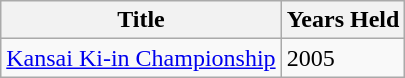<table class="wikitable">
<tr>
<th>Title</th>
<th>Years Held</th>
</tr>
<tr>
<td> <a href='#'>Kansai Ki-in Championship</a></td>
<td>2005</td>
</tr>
</table>
